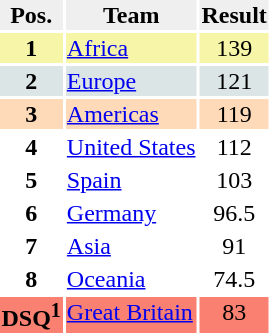<table>
<tr bgcolor="#EFEFEF">
<th>Pos.</th>
<th>Team</th>
<th>Result</th>
</tr>
<tr align="center" valign="top" bgcolor="#F7F6A8">
<th>1</th>
<td align="left"><a href='#'>Africa</a></td>
<td>139</td>
</tr>
<tr align="center" valign="top" bgcolor="#DCE5E5">
<th>2</th>
<td align="left"><a href='#'>Europe</a></td>
<td>121</td>
</tr>
<tr align="center" valign="top"  bgcolor="#FFDAB9">
<th>3</th>
<td align="left"><a href='#'>Americas</a></td>
<td>119</td>
</tr>
<tr align="center" valign="top" bgcolor="#FFFFFF">
<th>4</th>
<td align="left"><a href='#'>United States</a></td>
<td>112</td>
</tr>
<tr align="center" valign="top" bgcolor="#FFFFFF">
<th>5</th>
<td align="left"><a href='#'>Spain</a></td>
<td>103</td>
</tr>
<tr align="center" valign="top" bgcolor="#FFFFFF">
<th>6</th>
<td align="left"><a href='#'>Germany</a></td>
<td>96.5</td>
</tr>
<tr align="center" valign="top" bgcolor="#FFFFFF">
<th>7</th>
<td align="left"><a href='#'>Asia</a></td>
<td>91</td>
</tr>
<tr align="center" valign="top" bgcolor="#FFFFFF">
<th>8</th>
<td align="left"><a href='#'>Oceania</a></td>
<td>74.5</td>
</tr>
<tr align="center" valign="top" bgcolor="salmon">
<th>DSQ<sup><strong>1</strong></sup></th>
<td align="left"><a href='#'>Great Britain</a></td>
<td>83</td>
</tr>
</table>
